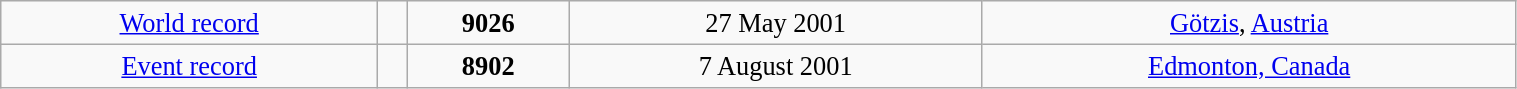<table class="wikitable" style=" text-align:center; font-size:110%;" width="80%">
<tr>
<td><a href='#'>World record</a></td>
<td></td>
<td><strong>9026</strong></td>
<td>27 May 2001</td>
<td> <a href='#'>Götzis</a>, <a href='#'>Austria</a></td>
</tr>
<tr>
<td><a href='#'>Event record</a></td>
<td></td>
<td><strong>8902</strong></td>
<td>7 August 2001</td>
<td> <a href='#'>Edmonton, Canada</a></td>
</tr>
</table>
